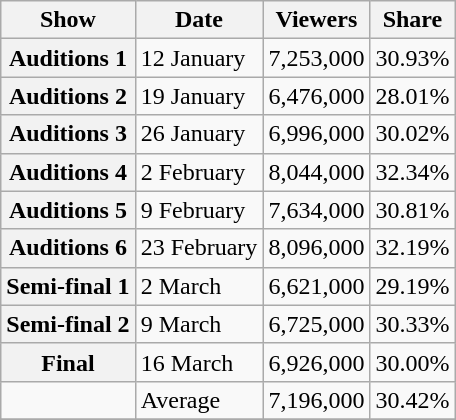<table class="wikitable">
<tr>
<th>Show</th>
<th>Date</th>
<th>Viewers</th>
<th>Share</th>
</tr>
<tr>
<th scope="row">Auditions 1</th>
<td>12 January</td>
<td>7,253,000</td>
<td>30.93%</td>
</tr>
<tr>
<th scope="row">Auditions 2</th>
<td>19 January</td>
<td>6,476,000</td>
<td>28.01%</td>
</tr>
<tr>
<th scope="row">Auditions 3</th>
<td>26 January</td>
<td>6,996,000</td>
<td>30.02%</td>
</tr>
<tr>
<th scope="row">Auditions 4</th>
<td>2 February</td>
<td>8,044,000</td>
<td>32.34%</td>
</tr>
<tr>
<th scope="row">Auditions 5</th>
<td>9 February</td>
<td>7,634,000</td>
<td>30.81%</td>
</tr>
<tr>
<th scope="row">Auditions 6</th>
<td>23 February</td>
<td>8,096,000</td>
<td>32.19%</td>
</tr>
<tr>
<th>Semi-final 1</th>
<td>2 March</td>
<td>6,621,000</td>
<td>29.19%</td>
</tr>
<tr>
<th>Semi-final 2</th>
<td>9 March</td>
<td>6,725,000</td>
<td>30.33%</td>
</tr>
<tr>
<th>Final</th>
<td>16 March</td>
<td>6,926,000</td>
<td>30.00%</td>
</tr>
<tr>
<td></td>
<td>Average</td>
<td>7,196,000</td>
<td>30.42%</td>
</tr>
<tr>
</tr>
</table>
